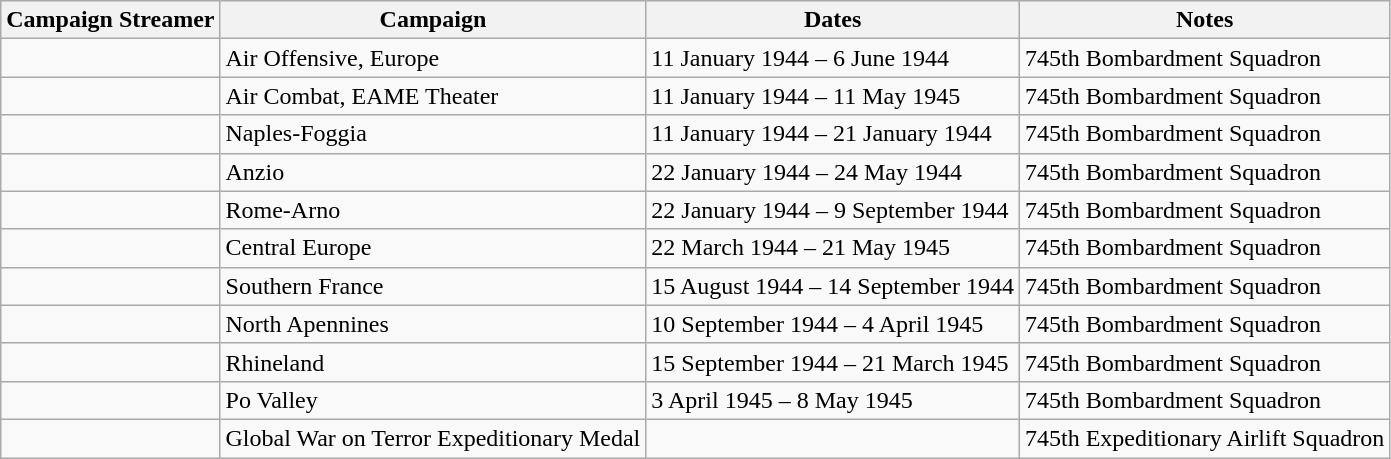<table class="wikitable">
<tr style="background:#efefef;">
<th>Campaign Streamer</th>
<th>Campaign</th>
<th>Dates</th>
<th>Notes</th>
</tr>
<tr>
<td></td>
<td>Air Offensive, Europe</td>
<td>11 January 1944 – 6 June 1944</td>
<td>745th Bombardment Squadron</td>
</tr>
<tr>
<td></td>
<td>Air Combat, EAME Theater</td>
<td>11 January 1944 – 11 May 1945</td>
<td>745th Bombardment Squadron</td>
</tr>
<tr>
<td></td>
<td>Naples-Foggia</td>
<td>11 January 1944 – 21 January 1944</td>
<td>745th Bombardment Squadron</td>
</tr>
<tr>
<td></td>
<td>Anzio</td>
<td>22 January 1944 – 24 May 1944</td>
<td>745th Bombardment Squadron</td>
</tr>
<tr>
<td></td>
<td>Rome-Arno</td>
<td>22 January 1944 – 9 September 1944</td>
<td>745th Bombardment Squadron</td>
</tr>
<tr>
<td></td>
<td>Central Europe</td>
<td>22 March 1944 – 21 May 1945</td>
<td>745th Bombardment Squadron</td>
</tr>
<tr>
<td></td>
<td>Southern France</td>
<td>15 August 1944 – 14 September 1944</td>
<td>745th Bombardment Squadron</td>
</tr>
<tr>
<td></td>
<td>North Apennines</td>
<td>10 September 1944 – 4 April 1945</td>
<td>745th Bombardment Squadron</td>
</tr>
<tr>
<td></td>
<td>Rhineland</td>
<td>15 September 1944 – 21 March 1945</td>
<td>745th Bombardment Squadron</td>
</tr>
<tr>
<td></td>
<td>Po Valley</td>
<td>3 April 1945 – 8 May 1945</td>
<td>745th Bombardment Squadron</td>
</tr>
<tr>
<td></td>
<td>Global War on Terror Expeditionary Medal</td>
<td></td>
<td>745th Expeditionary Airlift Squadron</td>
</tr>
</table>
